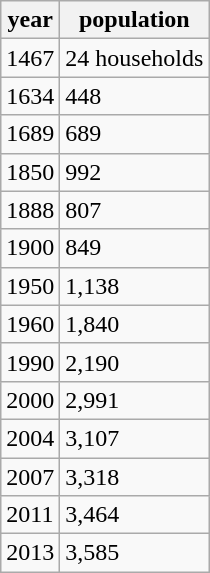<table class="wikitable">
<tr>
<th>year</th>
<th>population</th>
</tr>
<tr>
<td>1467</td>
<td>24 households</td>
</tr>
<tr>
<td>1634</td>
<td>448</td>
</tr>
<tr>
<td>1689</td>
<td>689</td>
</tr>
<tr>
<td>1850</td>
<td>992</td>
</tr>
<tr>
<td>1888</td>
<td>807</td>
</tr>
<tr>
<td>1900</td>
<td>849</td>
</tr>
<tr>
<td>1950</td>
<td>1,138</td>
</tr>
<tr>
<td>1960</td>
<td>1,840</td>
</tr>
<tr>
<td>1990</td>
<td>2,190</td>
</tr>
<tr>
<td>2000</td>
<td>2,991</td>
</tr>
<tr>
<td>2004</td>
<td>3,107</td>
</tr>
<tr>
<td>2007</td>
<td>3,318</td>
</tr>
<tr>
<td>2011</td>
<td>3,464</td>
</tr>
<tr>
<td>2013</td>
<td>3,585</td>
</tr>
</table>
